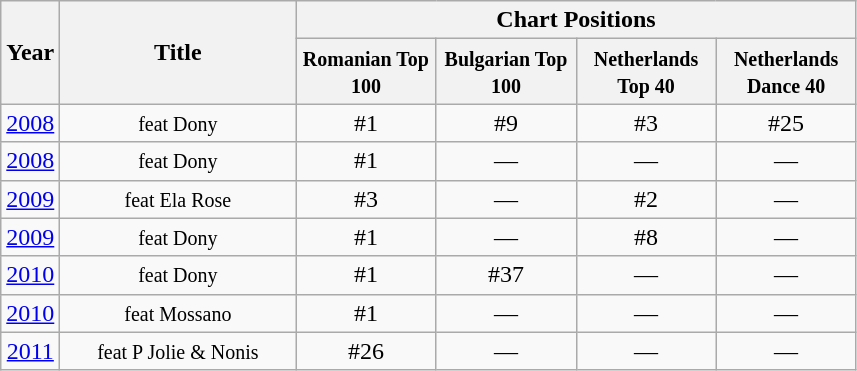<table class="wikitable" style="text-align:center;">
<tr>
<th width="28" rowspan="2">Year</th>
<th width="150" rowspan="2">Title</th>
<th colspan="4">Chart Positions</th>
</tr>
<tr>
<th width="86"><small>Romanian Top 100</small></th>
<th width="86"><small>Bulgarian Top 100</small></th>
<th width="86"><small>Netherlands Top 40</small></th>
<th width="86"><small>Netherlands Dance 40</small></th>
</tr>
<tr>
<td><a href='#'>2008</a></td>
<td> <small> feat Dony</small></td>
<td>#1</td>
<td>#9</td>
<td>#3</td>
<td>#25</td>
</tr>
<tr>
<td><a href='#'>2008</a></td>
<td> <small> feat Dony</small></td>
<td>#1</td>
<td>—</td>
<td>—</td>
<td>—</td>
</tr>
<tr>
<td><a href='#'>2009</a></td>
<td> <small> feat Ela Rose</small></td>
<td>#3</td>
<td>—</td>
<td>#2</td>
<td>—</td>
</tr>
<tr>
<td><a href='#'>2009</a></td>
<td> <small> feat Dony</small></td>
<td>#1</td>
<td>—</td>
<td>#8</td>
<td>—</td>
</tr>
<tr>
<td><a href='#'>2010</a></td>
<td> <small> feat Dony</small></td>
<td>#1</td>
<td>#37</td>
<td>—</td>
<td>—</td>
</tr>
<tr>
<td><a href='#'>2010</a></td>
<td> <small> feat Mossano</small></td>
<td>#1</td>
<td>—</td>
<td>—</td>
<td>—</td>
</tr>
<tr>
<td><a href='#'>2011</a></td>
<td> <small> feat P Jolie & Nonis</small></td>
<td>#26</td>
<td>—</td>
<td>—</td>
<td>—</td>
</tr>
</table>
